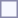<table style="border:1px solid #8888aa; background-color:#f7f8ff; padding:5px; font-size:95%; margin: 0px 12px 12px 0px;">
</table>
